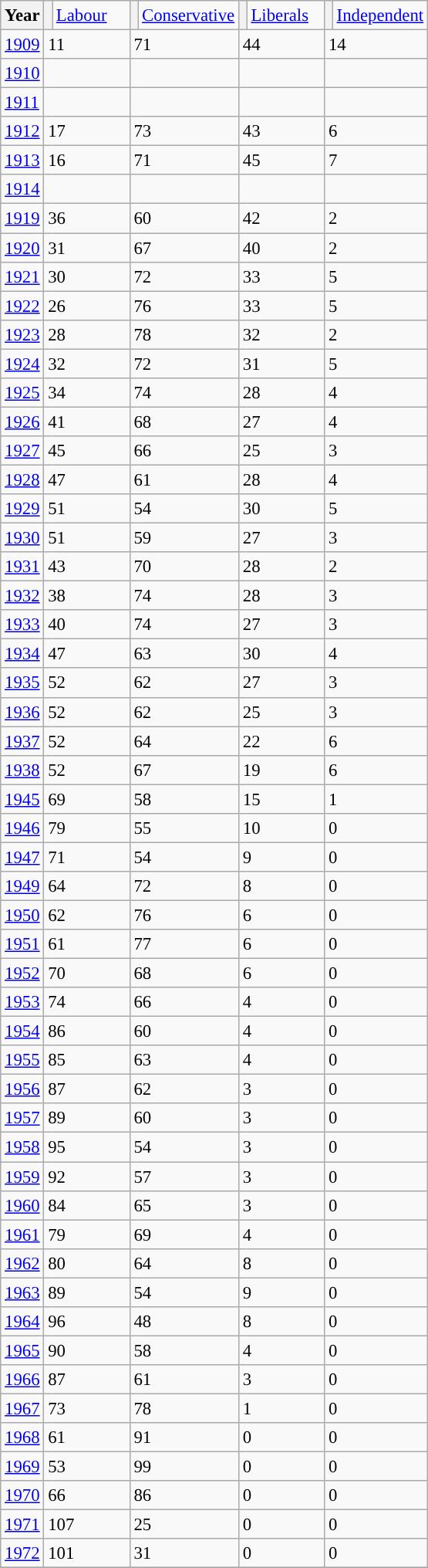<table class="wikitable" style="font-size: 95%;">
<tr>
<th>Year</th>
<th style="background-color: "></th>
<td width="60"><a href='#'>Labour</a></td>
<th style="background-color: "></th>
<td width="60"><a href='#'>Conservative</a></td>
<th style="background-color: "></th>
<td width="60"><a href='#'>Liberals</a></td>
<th style="background-color: "></th>
<td width="60"><a href='#'>Independent</a></td>
</tr>
<tr>
<td><a href='#'>1909</a></td>
<td colspan="2">11</td>
<td colspan="2">71</td>
<td colspan="2">44</td>
<td colspan="2">14</td>
</tr>
<tr>
<td><a href='#'>1910</a></td>
<td colspan="2"></td>
<td colspan="2"></td>
<td colspan="2"></td>
<td colspan="2"></td>
</tr>
<tr>
<td><a href='#'>1911</a></td>
<td colspan="2"></td>
<td colspan="2"></td>
<td colspan="2"></td>
<td colspan="2"></td>
</tr>
<tr>
<td><a href='#'>1912</a></td>
<td colspan="2">17</td>
<td colspan="2">73</td>
<td colspan="2">43</td>
<td colspan="2">6</td>
</tr>
<tr>
<td><a href='#'>1913</a></td>
<td colspan="2">16</td>
<td colspan="2">71</td>
<td colspan="2">45</td>
<td colspan="2">7</td>
</tr>
<tr>
<td><a href='#'>1914</a></td>
<td colspan="2"></td>
<td colspan="2"></td>
<td colspan="2"></td>
<td colspan="2"></td>
</tr>
<tr>
<td><a href='#'>1919</a></td>
<td colspan="2">36</td>
<td colspan="2">60</td>
<td colspan="2">42</td>
<td colspan="2">2</td>
</tr>
<tr>
<td><a href='#'>1920</a></td>
<td colspan="2">31</td>
<td colspan="2">67</td>
<td colspan="2">40</td>
<td colspan="2">2</td>
</tr>
<tr>
<td><a href='#'>1921</a></td>
<td colspan="2">30</td>
<td colspan="2">72</td>
<td colspan="2">33</td>
<td colspan="2">5</td>
</tr>
<tr>
<td><a href='#'>1922</a></td>
<td colspan="2">26</td>
<td colspan="2">76</td>
<td colspan="2">33</td>
<td colspan="2">5</td>
</tr>
<tr>
<td><a href='#'>1923</a></td>
<td colspan="2">28</td>
<td colspan="2">78</td>
<td colspan="2">32</td>
<td colspan="2">2</td>
</tr>
<tr>
<td><a href='#'>1924</a></td>
<td colspan="2">32</td>
<td colspan="2">72</td>
<td colspan="2">31</td>
<td colspan="2">5</td>
</tr>
<tr>
<td><a href='#'>1925</a></td>
<td colspan="2">34</td>
<td colspan="2">74</td>
<td colspan="2">28</td>
<td colspan="2">4</td>
</tr>
<tr>
<td><a href='#'>1926</a></td>
<td colspan="2">41</td>
<td colspan="2">68</td>
<td colspan="2">27</td>
<td colspan="2">4</td>
</tr>
<tr>
<td><a href='#'>1927</a></td>
<td colspan="2">45</td>
<td colspan="2">66</td>
<td colspan="2">25</td>
<td colspan="2">3</td>
</tr>
<tr>
<td><a href='#'>1928</a></td>
<td colspan="2">47</td>
<td colspan="2">61</td>
<td colspan="2">28</td>
<td colspan="2">4</td>
</tr>
<tr>
<td><a href='#'>1929</a></td>
<td colspan="2">51</td>
<td colspan="2">54</td>
<td colspan="2">30</td>
<td colspan="2">5</td>
</tr>
<tr>
<td><a href='#'>1930</a></td>
<td colspan="2">51</td>
<td colspan="2">59</td>
<td colspan="2">27</td>
<td colspan="2">3</td>
</tr>
<tr>
<td><a href='#'>1931</a></td>
<td colspan="2">43</td>
<td colspan="2">70</td>
<td colspan="2">28</td>
<td colspan="2">2</td>
</tr>
<tr>
<td><a href='#'>1932</a></td>
<td colspan="2">38</td>
<td colspan="2">74</td>
<td colspan="2">28</td>
<td colspan="2">3</td>
</tr>
<tr>
<td><a href='#'>1933</a></td>
<td colspan="2">40</td>
<td colspan="2">74</td>
<td colspan="2">27</td>
<td colspan="2">3</td>
</tr>
<tr>
<td><a href='#'>1934</a></td>
<td colspan="2">47</td>
<td colspan="2">63</td>
<td colspan="2">30</td>
<td colspan="2">4</td>
</tr>
<tr>
<td><a href='#'>1935</a></td>
<td colspan="2">52</td>
<td colspan="2">62</td>
<td colspan="2">27</td>
<td colspan="2">3</td>
</tr>
<tr>
<td><a href='#'>1936</a></td>
<td colspan="2">52</td>
<td colspan="2">62</td>
<td colspan="2">25</td>
<td colspan="2">3</td>
</tr>
<tr>
<td><a href='#'>1937</a></td>
<td colspan="2">52</td>
<td colspan="2">64</td>
<td colspan="2">22</td>
<td colspan="2">6</td>
</tr>
<tr>
<td><a href='#'>1938</a></td>
<td colspan="2">52</td>
<td colspan="2">67</td>
<td colspan="2">19</td>
<td colspan="2">6</td>
</tr>
<tr>
<td><a href='#'>1945</a></td>
<td colspan="2">69</td>
<td colspan="2">58</td>
<td colspan="2">15</td>
<td colspan="2">1</td>
</tr>
<tr>
<td><a href='#'>1946</a></td>
<td colspan="2">79</td>
<td colspan="2">55</td>
<td colspan="2">10</td>
<td colspan="2">0</td>
</tr>
<tr>
<td><a href='#'>1947</a></td>
<td colspan="2">71</td>
<td colspan="2">54</td>
<td colspan="2">9</td>
<td colspan="2">0</td>
</tr>
<tr>
<td><a href='#'>1949</a></td>
<td colspan="2">64</td>
<td colspan="2">72</td>
<td colspan="2">8</td>
<td colspan="2">0</td>
</tr>
<tr>
<td><a href='#'>1950</a></td>
<td colspan="2">62</td>
<td colspan="2">76</td>
<td colspan="2">6</td>
<td colspan="2">0</td>
</tr>
<tr>
<td><a href='#'>1951</a></td>
<td colspan="2">61</td>
<td colspan="2">77</td>
<td colspan="2">6</td>
<td colspan="2">0</td>
</tr>
<tr>
<td><a href='#'>1952</a></td>
<td colspan="2">70</td>
<td colspan="2">68</td>
<td colspan="2">6</td>
<td colspan="2">0</td>
</tr>
<tr>
<td><a href='#'>1953</a></td>
<td colspan="2">74</td>
<td colspan="2">66</td>
<td colspan="2">4</td>
<td colspan="2">0</td>
</tr>
<tr>
<td><a href='#'>1954</a></td>
<td colspan="2">86</td>
<td colspan="2">60</td>
<td colspan="2">4</td>
<td colspan="2">0</td>
</tr>
<tr>
<td><a href='#'>1955</a></td>
<td colspan="2">85</td>
<td colspan="2">63</td>
<td colspan="2">4</td>
<td colspan="2">0</td>
</tr>
<tr>
<td><a href='#'>1956</a></td>
<td colspan="2">87</td>
<td colspan="2">62</td>
<td colspan="2">3</td>
<td colspan="2">0</td>
</tr>
<tr>
<td><a href='#'>1957</a></td>
<td colspan="2">89</td>
<td colspan="2">60</td>
<td colspan="2">3</td>
<td colspan="2">0</td>
</tr>
<tr>
<td><a href='#'>1958</a></td>
<td colspan="2">95</td>
<td colspan="2">54</td>
<td colspan="2">3</td>
<td colspan="2">0</td>
</tr>
<tr>
<td><a href='#'>1959</a></td>
<td colspan="2">92</td>
<td colspan="2">57</td>
<td colspan="2">3</td>
<td colspan="2">0</td>
</tr>
<tr>
<td><a href='#'>1960</a></td>
<td colspan="2">84</td>
<td colspan="2">65</td>
<td colspan="2">3</td>
<td colspan="2">0</td>
</tr>
<tr>
<td><a href='#'>1961</a></td>
<td colspan="2">79</td>
<td colspan="2">69</td>
<td colspan="2">4</td>
<td colspan="2">0</td>
</tr>
<tr>
<td><a href='#'>1962</a></td>
<td colspan="2">80</td>
<td colspan="2">64</td>
<td colspan="2">8</td>
<td colspan="2">0</td>
</tr>
<tr>
<td><a href='#'>1963</a></td>
<td colspan="2">89</td>
<td colspan="2">54</td>
<td colspan="2">9</td>
<td colspan="2">0</td>
</tr>
<tr>
<td><a href='#'>1964</a></td>
<td colspan="2">96</td>
<td colspan="2">48</td>
<td colspan="2">8</td>
<td colspan="2">0</td>
</tr>
<tr>
<td><a href='#'>1965</a></td>
<td colspan="2">90</td>
<td colspan="2">58</td>
<td colspan="2">4</td>
<td colspan="2">0</td>
</tr>
<tr>
<td><a href='#'>1966</a></td>
<td colspan="2">87</td>
<td colspan="2">61</td>
<td colspan="2">3</td>
<td colspan="2">0</td>
</tr>
<tr>
<td><a href='#'>1967</a></td>
<td colspan="2">73</td>
<td colspan="2">78</td>
<td colspan="2">1</td>
<td colspan="2">0</td>
</tr>
<tr>
<td><a href='#'>1968</a></td>
<td colspan="2">61</td>
<td colspan="2">91</td>
<td colspan="2">0</td>
<td colspan="2">0</td>
</tr>
<tr>
<td><a href='#'>1969</a></td>
<td colspan="2">53</td>
<td colspan="2">99</td>
<td colspan="2">0</td>
<td colspan="2">0</td>
</tr>
<tr>
<td><a href='#'>1970</a></td>
<td colspan="2">66</td>
<td colspan="2">86</td>
<td colspan="2">0</td>
<td colspan="2">0</td>
</tr>
<tr>
<td><a href='#'>1971</a></td>
<td colspan="2">107</td>
<td colspan="2">25</td>
<td colspan="2">0</td>
<td colspan="2">0</td>
</tr>
<tr>
<td><a href='#'>1972</a></td>
<td colspan="2">101</td>
<td colspan="2">31</td>
<td colspan="2">0</td>
<td colspan="2">0</td>
</tr>
<tr>
</tr>
</table>
